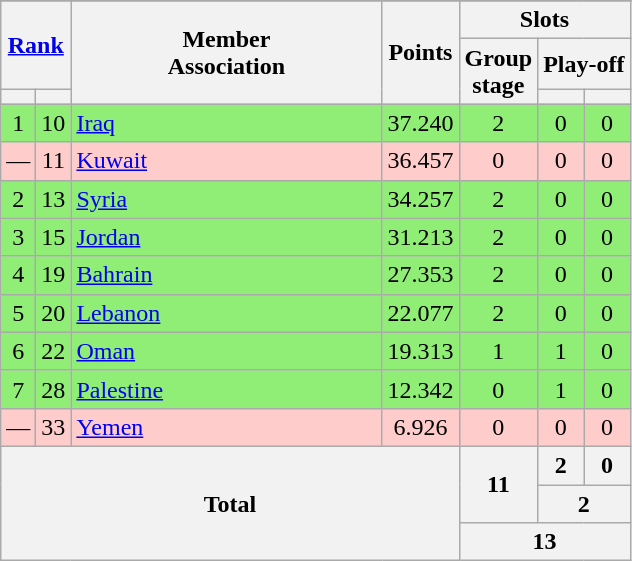<table class="wikitable" style="text-align:center">
<tr>
</tr>
<tr>
<th colspan=2 rowspan=2><a href='#'>Rank</a></th>
<th rowspan=3 width=200>Member<br>Association</th>
<th rowspan=3>Points</th>
<th colspan=3>Slots</th>
</tr>
<tr>
<th rowspan=2>Group<br>stage</th>
<th colspan=2>Play-off</th>
</tr>
<tr>
<th></th>
<th></th>
<th></th>
<th></th>
</tr>
<tr bgcolor=#90ee77>
<td>1</td>
<td>10</td>
<td align=left> <a href='#'>Iraq</a></td>
<td>37.240</td>
<td>2</td>
<td>0</td>
<td>0</td>
</tr>
<tr bgcolor=#ffcccc>
<td>—</td>
<td>11</td>
<td align=left> <a href='#'>Kuwait</a></td>
<td>36.457</td>
<td>0</td>
<td>0</td>
<td>0</td>
</tr>
<tr bgcolor=#90ee77>
<td>2</td>
<td>13</td>
<td align=left> <a href='#'>Syria</a></td>
<td>34.257</td>
<td>2</td>
<td>0</td>
<td>0</td>
</tr>
<tr bgcolor=#90ee77>
<td>3</td>
<td>15</td>
<td align=left> <a href='#'>Jordan</a></td>
<td>31.213</td>
<td>2</td>
<td>0</td>
<td>0</td>
</tr>
<tr bgcolor=#90ee77>
<td>4</td>
<td>19</td>
<td align=left> <a href='#'>Bahrain</a></td>
<td>27.353</td>
<td>2</td>
<td>0</td>
<td>0</td>
</tr>
<tr bgcolor=#90ee77>
<td>5</td>
<td>20</td>
<td align=left> <a href='#'>Lebanon</a></td>
<td>22.077</td>
<td>2</td>
<td>0</td>
<td>0</td>
</tr>
<tr bgcolor=#90ee77>
<td>6</td>
<td>22</td>
<td align=left> <a href='#'>Oman</a></td>
<td>19.313</td>
<td>1</td>
<td>1</td>
<td>0</td>
</tr>
<tr bgcolor=#90ee77>
<td>7</td>
<td>28</td>
<td align=left> <a href='#'>Palestine</a></td>
<td>12.342</td>
<td>0</td>
<td>1</td>
<td>0</td>
</tr>
<tr bgcolor=#ffcccc>
<td>—</td>
<td>33</td>
<td align=left> <a href='#'>Yemen</a></td>
<td>6.926</td>
<td>0</td>
<td>0</td>
<td>0</td>
</tr>
<tr>
<th colspan=4 rowspan=3>Total</th>
<th rowspan=2>11</th>
<th>2</th>
<th>0</th>
</tr>
<tr>
<th colspan=2>2</th>
</tr>
<tr>
<th colspan=3>13</th>
</tr>
</table>
